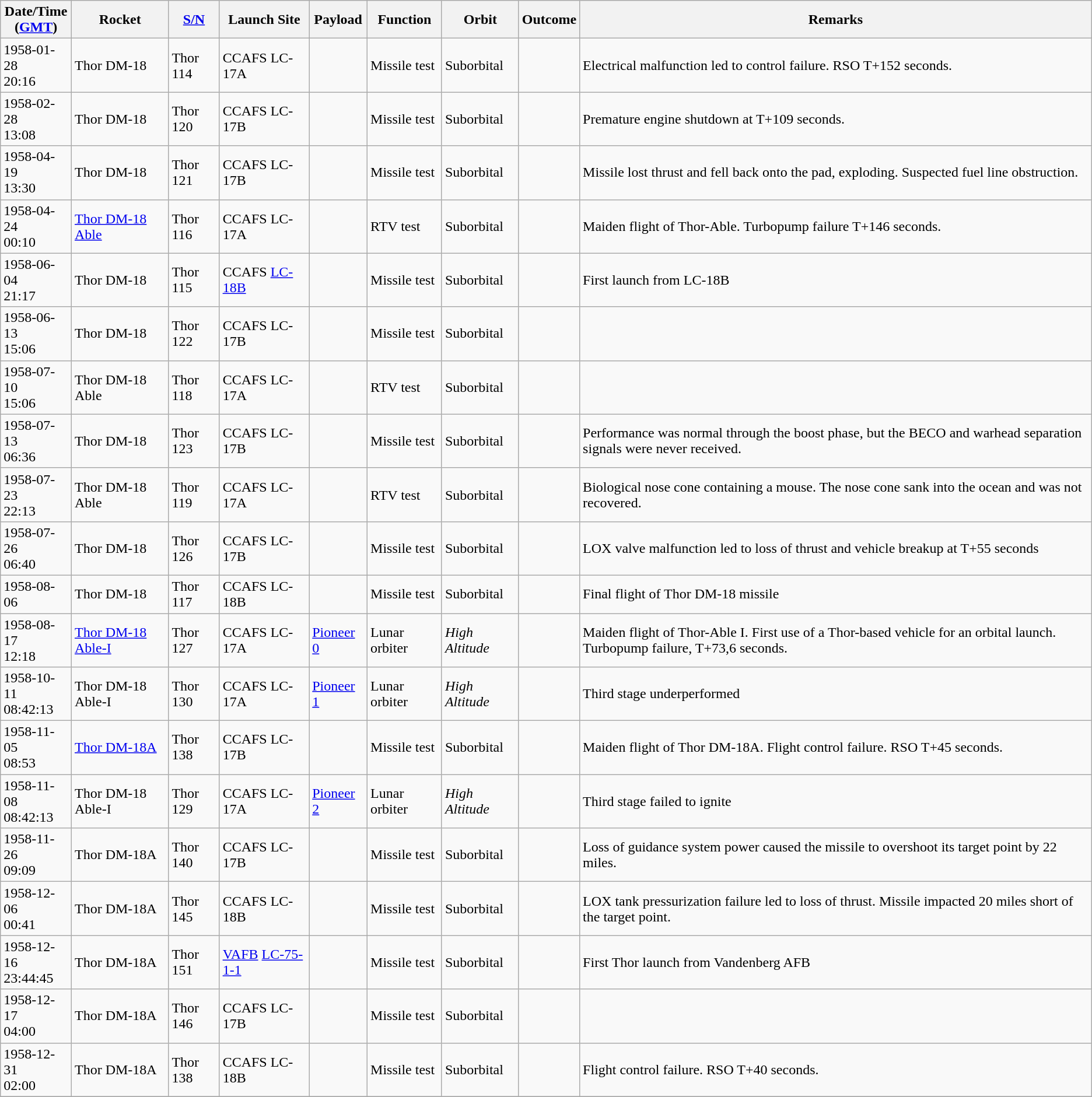<table class="wikitable" style="margin: 1em 1em 1em 0";>
<tr>
<th>Date/Time<br>(<a href='#'>GMT</a>)</th>
<th>Rocket</th>
<th><a href='#'>S/N</a></th>
<th>Launch Site</th>
<th>Payload</th>
<th>Function</th>
<th>Orbit</th>
<th>Outcome</th>
<th>Remarks</th>
</tr>
<tr>
<td>1958-01-28<br>20:16</td>
<td>Thor DM-18</td>
<td>Thor 114</td>
<td>CCAFS LC-17A</td>
<td></td>
<td>Missile test</td>
<td>Suborbital</td>
<td></td>
<td>Electrical malfunction led to control failure. RSO T+152 seconds.</td>
</tr>
<tr>
<td>1958-02-28<br>13:08</td>
<td>Thor DM-18</td>
<td>Thor 120</td>
<td>CCAFS LC-17B</td>
<td></td>
<td>Missile test</td>
<td>Suborbital</td>
<td></td>
<td>Premature engine shutdown at T+109 seconds.</td>
</tr>
<tr>
<td>1958-04-19<br>13:30</td>
<td>Thor DM-18</td>
<td>Thor 121</td>
<td>CCAFS LC-17B</td>
<td></td>
<td>Missile test</td>
<td>Suborbital</td>
<td></td>
<td>Missile lost thrust and fell back onto the pad, exploding. Suspected fuel line obstruction.</td>
</tr>
<tr>
<td>1958-04-24<br>00:10</td>
<td><a href='#'>Thor DM-18 Able</a></td>
<td>Thor 116</td>
<td>CCAFS LC-17A</td>
<td></td>
<td>RTV test</td>
<td>Suborbital</td>
<td></td>
<td>Maiden flight of Thor-Able. Turbopump failure T+146 seconds.</td>
</tr>
<tr>
<td>1958-06-04<br>21:17</td>
<td>Thor DM-18</td>
<td>Thor 115</td>
<td>CCAFS <a href='#'>LC-18B</a></td>
<td></td>
<td>Missile test</td>
<td>Suborbital</td>
<td></td>
<td>First launch from LC-18B</td>
</tr>
<tr>
<td>1958-06-13<br>15:06</td>
<td>Thor DM-18</td>
<td>Thor 122</td>
<td>CCAFS LC-17B</td>
<td></td>
<td>Missile test</td>
<td>Suborbital</td>
<td></td>
<td></td>
</tr>
<tr>
<td>1958-07-10<br>15:06</td>
<td>Thor DM-18 Able</td>
<td>Thor 118</td>
<td>CCAFS LC-17A</td>
<td></td>
<td>RTV test</td>
<td>Suborbital</td>
<td></td>
<td></td>
</tr>
<tr>
<td>1958-07-13<br>06:36</td>
<td>Thor DM-18</td>
<td>Thor 123</td>
<td>CCAFS LC-17B</td>
<td></td>
<td>Missile test</td>
<td>Suborbital</td>
<td></td>
<td>Performance was normal through the boost phase, but the BECO and warhead separation signals were never received.</td>
</tr>
<tr>
<td>1958-07-23<br>22:13</td>
<td>Thor DM-18 Able</td>
<td>Thor 119</td>
<td>CCAFS LC-17A</td>
<td></td>
<td>RTV test</td>
<td>Suborbital</td>
<td></td>
<td>Biological nose cone containing a mouse. The nose cone sank into the ocean and was not recovered.</td>
</tr>
<tr>
<td>1958-07-26<br>06:40</td>
<td>Thor DM-18</td>
<td>Thor 126</td>
<td>CCAFS LC-17B</td>
<td></td>
<td>Missile test</td>
<td>Suborbital</td>
<td></td>
<td>LOX valve malfunction led to loss of thrust and vehicle breakup at T+55 seconds</td>
</tr>
<tr>
<td>1958-08-06</td>
<td>Thor DM-18</td>
<td>Thor 117</td>
<td>CCAFS LC-18B</td>
<td></td>
<td>Missile test</td>
<td>Suborbital</td>
<td></td>
<td>Final flight of Thor DM-18 missile</td>
</tr>
<tr>
<td>1958-08-17<br>12:18</td>
<td><a href='#'>Thor DM-18 Able-I</a></td>
<td>Thor 127</td>
<td>CCAFS LC-17A</td>
<td><a href='#'>Pioneer 0</a></td>
<td>Lunar orbiter</td>
<td><em>High Altitude</em></td>
<td></td>
<td>Maiden flight of Thor-Able I. First use of a Thor-based vehicle for an orbital launch. Turbopump failure, T+73,6 seconds.</td>
</tr>
<tr>
<td>1958-10-11<br>08:42:13</td>
<td>Thor DM-18 Able-I</td>
<td>Thor 130</td>
<td>CCAFS LC-17A</td>
<td><a href='#'>Pioneer 1</a></td>
<td>Lunar orbiter</td>
<td><em>High Altitude</em></td>
<td></td>
<td>Third stage underperformed</td>
</tr>
<tr>
<td>1958-11-05<br>08:53</td>
<td><a href='#'>Thor DM-18A</a></td>
<td>Thor 138</td>
<td>CCAFS LC-17B</td>
<td></td>
<td>Missile test</td>
<td>Suborbital</td>
<td></td>
<td>Maiden flight of Thor DM-18A. Flight control failure. RSO T+45 seconds.</td>
</tr>
<tr>
<td>1958-11-08<br>08:42:13</td>
<td>Thor DM-18 Able-I</td>
<td>Thor 129</td>
<td>CCAFS LC-17A</td>
<td><a href='#'>Pioneer 2</a></td>
<td>Lunar orbiter</td>
<td><em>High Altitude</em></td>
<td></td>
<td>Third stage failed to ignite</td>
</tr>
<tr>
<td>1958-11-26<br>09:09</td>
<td>Thor DM-18A</td>
<td>Thor 140</td>
<td>CCAFS LC-17B</td>
<td></td>
<td>Missile test</td>
<td>Suborbital</td>
<td></td>
<td>Loss of guidance system power caused the missile to overshoot its target point by 22 miles.</td>
</tr>
<tr>
<td>1958-12-06<br>00:41</td>
<td>Thor DM-18A</td>
<td>Thor 145</td>
<td>CCAFS LC-18B</td>
<td></td>
<td>Missile test</td>
<td>Suborbital</td>
<td></td>
<td>LOX tank pressurization failure led to loss of thrust. Missile impacted 20 miles short of the target point.</td>
</tr>
<tr>
<td>1958-12-16<br>23:44:45</td>
<td>Thor DM-18A</td>
<td>Thor 151</td>
<td><a href='#'>VAFB</a> <a href='#'>LC-75-1-1</a></td>
<td></td>
<td>Missile test</td>
<td>Suborbital</td>
<td></td>
<td>First Thor launch from Vandenberg AFB</td>
</tr>
<tr>
<td>1958-12-17<br>04:00</td>
<td>Thor DM-18A</td>
<td>Thor 146</td>
<td>CCAFS LC-17B</td>
<td></td>
<td>Missile test</td>
<td>Suborbital</td>
<td></td>
<td></td>
</tr>
<tr>
<td>1958-12-31<br>02:00</td>
<td>Thor DM-18A</td>
<td>Thor 138</td>
<td>CCAFS LC-18B</td>
<td></td>
<td>Missile test</td>
<td>Suborbital</td>
<td></td>
<td>Flight control failure. RSO T+40 seconds.</td>
</tr>
<tr>
</tr>
</table>
